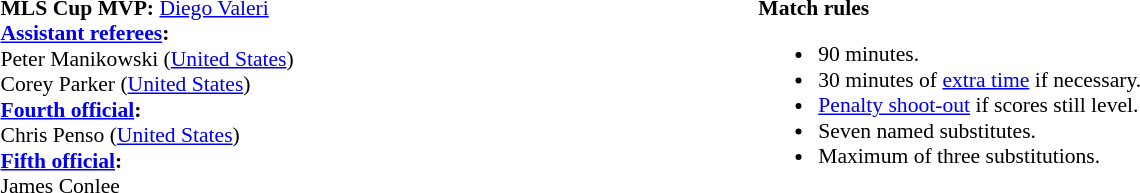<table width=100% style="font-size: 90%">
<tr>
<td><br><strong>MLS Cup MVP:</strong> <a href='#'>Diego Valeri</a><br><strong><a href='#'>Assistant referees</a>:</strong>
<br>Peter Manikowski (<a href='#'>United States</a>)
<br>Corey Parker (<a href='#'>United States</a>)
<br><strong><a href='#'>Fourth official</a>:</strong>
<br>Chris Penso (<a href='#'>United States</a>)
<br><strong><a href='#'>Fifth official</a>:</strong>
<br>James Conlee</td>
<td style="width:60%; vertical-align:top;"><br><strong>Match rules</strong><ul><li>90 minutes.</li><li>30 minutes of <a href='#'>extra time</a> if necessary.</li><li><a href='#'>Penalty shoot-out</a> if scores still level.</li><li>Seven named substitutes.</li><li>Maximum of three substitutions.</li></ul></td>
</tr>
</table>
